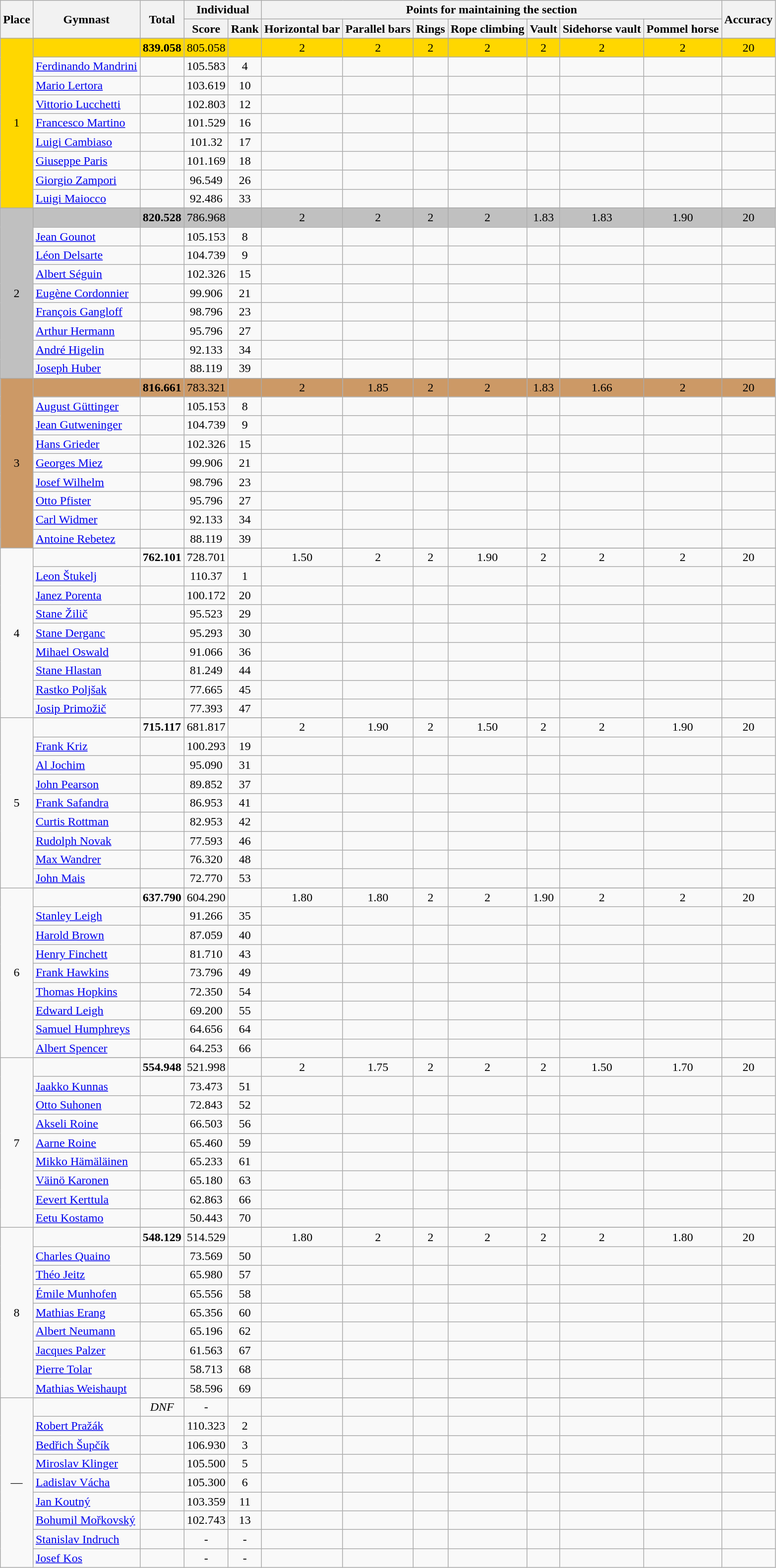<table class=wikitable style="text-align:center">
<tr>
<th rowspan=2>Place</th>
<th rowspan=2>Gymnast</th>
<th rowspan=2>Total</th>
<th colspan=2>Individual</th>
<th colspan=7>Points for maintaining the section</th>
<th rowspan=2>Accuracy</th>
</tr>
<tr>
<th>Score</th>
<th>Rank</th>
<th>Horizontal bar</th>
<th>Parallel bars</th>
<th>Rings</th>
<th>Rope climbing</th>
<th>Vault</th>
<th>Sidehorse vault</th>
<th>Pommel horse</th>
</tr>
<tr>
<td rowspan=10 align=center bgcolor=gold>1</td>
</tr>
<tr>
<td align=left bgcolor=gold></td>
<td bgcolor=gold><strong>839.058</strong></td>
<td bgcolor=gold>805.058</td>
<td bgcolor=gold></td>
<td bgcolor=gold>2</td>
<td bgcolor=gold>2</td>
<td bgcolor=gold>2</td>
<td bgcolor=gold>2</td>
<td bgcolor=gold>2</td>
<td bgcolor=gold>2</td>
<td bgcolor=gold>2</td>
<td bgcolor=gold>20</td>
</tr>
<tr>
<td align=left><a href='#'>Ferdinando Mandrini</a></td>
<td></td>
<td>105.583</td>
<td>4</td>
<td></td>
<td></td>
<td></td>
<td></td>
<td></td>
<td></td>
<td></td>
<td></td>
</tr>
<tr>
<td align=left><a href='#'>Mario Lertora</a></td>
<td></td>
<td>103.619</td>
<td>10</td>
<td></td>
<td></td>
<td></td>
<td></td>
<td></td>
<td></td>
<td></td>
<td></td>
</tr>
<tr>
<td align=left><a href='#'>Vittorio Lucchetti</a></td>
<td></td>
<td>102.803</td>
<td>12</td>
<td></td>
<td></td>
<td></td>
<td></td>
<td></td>
<td></td>
<td></td>
<td></td>
</tr>
<tr>
<td align=left><a href='#'>Francesco Martino</a></td>
<td></td>
<td>101.529</td>
<td>16</td>
<td></td>
<td></td>
<td></td>
<td></td>
<td></td>
<td></td>
<td></td>
<td></td>
</tr>
<tr>
<td align=left><a href='#'>Luigi Cambiaso</a></td>
<td></td>
<td>101.32</td>
<td>17</td>
<td></td>
<td></td>
<td></td>
<td></td>
<td></td>
<td></td>
<td></td>
<td></td>
</tr>
<tr>
<td align=left><a href='#'>Giuseppe Paris</a></td>
<td></td>
<td>101.169</td>
<td>18</td>
<td></td>
<td></td>
<td></td>
<td></td>
<td></td>
<td></td>
<td></td>
<td></td>
</tr>
<tr>
<td align=left><a href='#'>Giorgio Zampori</a></td>
<td></td>
<td>96.549</td>
<td>26</td>
<td></td>
<td></td>
<td></td>
<td></td>
<td></td>
<td></td>
<td></td>
<td></td>
</tr>
<tr>
<td align=left><a href='#'>Luigi Maiocco</a></td>
<td></td>
<td>92.486</td>
<td>33</td>
<td></td>
<td></td>
<td></td>
<td></td>
<td></td>
<td></td>
<td></td>
<td></td>
</tr>
<tr>
<td rowspan=10 align=center bgcolor=silver>2</td>
</tr>
<tr>
<td align=left bgcolor=silver></td>
<td bgcolor=silver><strong>820.528</strong></td>
<td bgcolor=silver>786.968</td>
<td bgcolor=silver></td>
<td bgcolor=silver>2</td>
<td bgcolor=silver>2</td>
<td bgcolor=silver>2</td>
<td bgcolor=silver>2</td>
<td bgcolor=silver>1.83</td>
<td bgcolor=silver>1.83</td>
<td bgcolor=silver>1.90</td>
<td bgcolor=silver>20</td>
</tr>
<tr>
<td align=left><a href='#'>Jean Gounot</a></td>
<td></td>
<td>105.153</td>
<td>8</td>
<td></td>
<td></td>
<td></td>
<td></td>
<td></td>
<td></td>
<td></td>
<td></td>
</tr>
<tr>
<td align=left><a href='#'>Léon Delsarte</a></td>
<td></td>
<td>104.739</td>
<td>9</td>
<td></td>
<td></td>
<td></td>
<td></td>
<td></td>
<td></td>
<td></td>
<td></td>
</tr>
<tr>
<td align=left><a href='#'>Albert Séguin</a></td>
<td></td>
<td>102.326</td>
<td>15</td>
<td></td>
<td></td>
<td></td>
<td></td>
<td></td>
<td></td>
<td></td>
<td></td>
</tr>
<tr>
<td align=left><a href='#'>Eugène Cordonnier</a></td>
<td></td>
<td>99.906</td>
<td>21</td>
<td></td>
<td></td>
<td></td>
<td></td>
<td></td>
<td></td>
<td></td>
<td></td>
</tr>
<tr>
<td align=left><a href='#'>François Gangloff</a></td>
<td></td>
<td>98.796</td>
<td>23</td>
<td></td>
<td></td>
<td></td>
<td></td>
<td></td>
<td></td>
<td></td>
<td></td>
</tr>
<tr>
<td align=left><a href='#'>Arthur Hermann</a></td>
<td></td>
<td>95.796</td>
<td>27</td>
<td></td>
<td></td>
<td></td>
<td></td>
<td></td>
<td></td>
<td></td>
<td></td>
</tr>
<tr>
<td align=left><a href='#'>André Higelin</a></td>
<td></td>
<td>92.133</td>
<td>34</td>
<td></td>
<td></td>
<td></td>
<td></td>
<td></td>
<td></td>
<td></td>
<td></td>
</tr>
<tr>
<td align=left><a href='#'>Joseph Huber</a></td>
<td></td>
<td>88.119</td>
<td>39</td>
<td></td>
<td></td>
<td></td>
<td></td>
<td></td>
<td></td>
<td></td>
<td></td>
</tr>
<tr>
<td rowspan=10 align=center bgcolor=cc9966>3</td>
</tr>
<tr>
<td align=left bgcolor=cc9966></td>
<td bgcolor=cc9966><strong>816.661</strong></td>
<td bgcolor=cc9966>783.321</td>
<td bgcolor=cc9966></td>
<td bgcolor=cc9966>2</td>
<td bgcolor=cc9966>1.85</td>
<td bgcolor=cc9966>2</td>
<td bgcolor=cc9966>2</td>
<td bgcolor=cc9966>1.83</td>
<td bgcolor=cc9966>1.66</td>
<td bgcolor=cc9966>2</td>
<td bgcolor=cc9966>20</td>
</tr>
<tr>
<td align=left><a href='#'>August Güttinger</a></td>
<td></td>
<td>105.153</td>
<td>8</td>
<td></td>
<td></td>
<td></td>
<td></td>
<td></td>
<td></td>
<td></td>
<td></td>
</tr>
<tr>
<td align=left><a href='#'>Jean Gutweninger</a></td>
<td></td>
<td>104.739</td>
<td>9</td>
<td></td>
<td></td>
<td></td>
<td></td>
<td></td>
<td></td>
<td></td>
<td></td>
</tr>
<tr>
<td align=left><a href='#'>Hans Grieder</a></td>
<td></td>
<td>102.326</td>
<td>15</td>
<td></td>
<td></td>
<td></td>
<td></td>
<td></td>
<td></td>
<td></td>
<td></td>
</tr>
<tr>
<td align=left><a href='#'>Georges Miez</a></td>
<td></td>
<td>99.906</td>
<td>21</td>
<td></td>
<td></td>
<td></td>
<td></td>
<td></td>
<td></td>
<td></td>
<td></td>
</tr>
<tr>
<td align=left><a href='#'>Josef Wilhelm</a></td>
<td></td>
<td>98.796</td>
<td>23</td>
<td></td>
<td></td>
<td></td>
<td></td>
<td></td>
<td></td>
<td></td>
<td></td>
</tr>
<tr>
<td align=left><a href='#'>Otto Pfister</a></td>
<td></td>
<td>95.796</td>
<td>27</td>
<td></td>
<td></td>
<td></td>
<td></td>
<td></td>
<td></td>
<td></td>
<td></td>
</tr>
<tr>
<td align=left><a href='#'>Carl Widmer</a></td>
<td></td>
<td>92.133</td>
<td>34</td>
<td></td>
<td></td>
<td></td>
<td></td>
<td></td>
<td></td>
<td></td>
<td></td>
</tr>
<tr>
<td align=left><a href='#'>Antoine Rebetez</a></td>
<td></td>
<td>88.119</td>
<td>39</td>
<td></td>
<td></td>
<td></td>
<td></td>
<td></td>
<td></td>
<td></td>
<td></td>
</tr>
<tr>
<td rowspan=10>4</td>
</tr>
<tr>
<td align=left></td>
<td><strong>762.101</strong></td>
<td>728.701</td>
<td></td>
<td>1.50</td>
<td>2</td>
<td>2</td>
<td>1.90</td>
<td>2</td>
<td>2</td>
<td>2</td>
<td>20</td>
</tr>
<tr>
<td align=left><a href='#'>Leon Štukelj</a></td>
<td></td>
<td>110.37</td>
<td>1</td>
<td></td>
<td></td>
<td></td>
<td></td>
<td></td>
<td></td>
<td></td>
<td></td>
</tr>
<tr>
<td align=left><a href='#'>Janez Porenta</a></td>
<td></td>
<td>100.172</td>
<td>20</td>
<td></td>
<td></td>
<td></td>
<td></td>
<td></td>
<td></td>
<td></td>
<td></td>
</tr>
<tr>
<td align=left><a href='#'>Stane Žilič</a></td>
<td></td>
<td>95.523</td>
<td>29</td>
<td></td>
<td></td>
<td></td>
<td></td>
<td></td>
<td></td>
<td></td>
<td></td>
</tr>
<tr>
<td align=left><a href='#'>Stane Derganc</a></td>
<td></td>
<td>95.293</td>
<td>30</td>
<td></td>
<td></td>
<td></td>
<td></td>
<td></td>
<td></td>
<td></td>
<td></td>
</tr>
<tr>
<td align=left><a href='#'>Mihael Oswald</a></td>
<td></td>
<td>91.066</td>
<td>36</td>
<td></td>
<td></td>
<td></td>
<td></td>
<td></td>
<td></td>
<td></td>
<td></td>
</tr>
<tr>
<td align=left><a href='#'>Stane Hlastan</a></td>
<td></td>
<td>81.249</td>
<td>44</td>
<td></td>
<td></td>
<td></td>
<td></td>
<td></td>
<td></td>
<td></td>
<td></td>
</tr>
<tr>
<td align=left><a href='#'>Rastko Poljšak</a></td>
<td></td>
<td>77.665</td>
<td>45</td>
<td></td>
<td></td>
<td></td>
<td></td>
<td></td>
<td></td>
<td></td>
<td></td>
</tr>
<tr>
<td align=left><a href='#'>Josip Primožič</a></td>
<td></td>
<td>77.393</td>
<td>47</td>
<td></td>
<td></td>
<td></td>
<td></td>
<td></td>
<td></td>
<td></td>
<td></td>
</tr>
<tr>
<td rowspan=10>5</td>
</tr>
<tr>
<td align=left></td>
<td><strong>715.117</strong></td>
<td>681.817</td>
<td></td>
<td>2</td>
<td>1.90</td>
<td>2</td>
<td>1.50</td>
<td>2</td>
<td>2</td>
<td>1.90</td>
<td>20</td>
</tr>
<tr>
<td align=left><a href='#'>Frank Kriz</a></td>
<td></td>
<td>100.293</td>
<td>19</td>
<td></td>
<td></td>
<td></td>
<td></td>
<td></td>
<td></td>
<td></td>
<td></td>
</tr>
<tr>
<td align=left><a href='#'>Al Jochim</a></td>
<td></td>
<td>95.090</td>
<td>31</td>
<td></td>
<td></td>
<td></td>
<td></td>
<td></td>
<td></td>
<td></td>
<td></td>
</tr>
<tr>
<td align=left><a href='#'>John Pearson</a></td>
<td></td>
<td>89.852</td>
<td>37</td>
<td></td>
<td></td>
<td></td>
<td></td>
<td></td>
<td></td>
<td></td>
<td></td>
</tr>
<tr>
<td align=left><a href='#'>Frank Safandra</a></td>
<td></td>
<td>86.953</td>
<td>41</td>
<td></td>
<td></td>
<td></td>
<td></td>
<td></td>
<td></td>
<td></td>
<td></td>
</tr>
<tr>
<td align=left><a href='#'>Curtis Rottman</a></td>
<td></td>
<td>82.953</td>
<td>42</td>
<td></td>
<td></td>
<td></td>
<td></td>
<td></td>
<td></td>
<td></td>
<td></td>
</tr>
<tr>
<td align=left><a href='#'>Rudolph Novak</a></td>
<td></td>
<td>77.593</td>
<td>46</td>
<td></td>
<td></td>
<td></td>
<td></td>
<td></td>
<td></td>
<td></td>
<td></td>
</tr>
<tr>
<td align=left><a href='#'>Max Wandrer</a></td>
<td></td>
<td>76.320</td>
<td>48</td>
<td></td>
<td></td>
<td></td>
<td></td>
<td></td>
<td></td>
<td></td>
<td></td>
</tr>
<tr>
<td align=left><a href='#'>John Mais</a></td>
<td></td>
<td>72.770</td>
<td>53</td>
<td></td>
<td></td>
<td></td>
<td></td>
<td></td>
<td></td>
<td></td>
<td></td>
</tr>
<tr>
<td rowspan=10>6</td>
</tr>
<tr>
<td align=left></td>
<td><strong>637.790</strong></td>
<td>604.290</td>
<td></td>
<td>1.80</td>
<td>1.80</td>
<td>2</td>
<td>2</td>
<td>1.90</td>
<td>2</td>
<td>2</td>
<td>20</td>
</tr>
<tr>
<td align=left><a href='#'>Stanley Leigh</a></td>
<td></td>
<td>91.266</td>
<td>35</td>
<td></td>
<td></td>
<td></td>
<td></td>
<td></td>
<td></td>
<td></td>
<td></td>
</tr>
<tr>
<td align=left><a href='#'>Harold Brown</a></td>
<td></td>
<td>87.059</td>
<td>40</td>
<td></td>
<td></td>
<td></td>
<td></td>
<td></td>
<td></td>
<td></td>
<td></td>
</tr>
<tr>
<td align=left><a href='#'>Henry Finchett</a></td>
<td></td>
<td>81.710</td>
<td>43</td>
<td></td>
<td></td>
<td></td>
<td></td>
<td></td>
<td></td>
<td></td>
<td></td>
</tr>
<tr>
<td align=left><a href='#'>Frank Hawkins</a></td>
<td></td>
<td>73.796</td>
<td>49</td>
<td></td>
<td></td>
<td></td>
<td></td>
<td></td>
<td></td>
<td></td>
<td></td>
</tr>
<tr>
<td align=left><a href='#'>Thomas Hopkins</a></td>
<td></td>
<td>72.350</td>
<td>54</td>
<td></td>
<td></td>
<td></td>
<td></td>
<td></td>
<td></td>
<td></td>
<td></td>
</tr>
<tr>
<td align=left><a href='#'>Edward Leigh</a></td>
<td></td>
<td>69.200</td>
<td>55</td>
<td></td>
<td></td>
<td></td>
<td></td>
<td></td>
<td></td>
<td></td>
<td></td>
</tr>
<tr>
<td align=left><a href='#'>Samuel Humphreys</a></td>
<td></td>
<td>64.656</td>
<td>64</td>
<td></td>
<td></td>
<td></td>
<td></td>
<td></td>
<td></td>
<td></td>
<td></td>
</tr>
<tr>
<td align=left><a href='#'>Albert Spencer</a></td>
<td></td>
<td>64.253</td>
<td>66</td>
<td></td>
<td></td>
<td></td>
<td></td>
<td></td>
<td></td>
<td></td>
<td></td>
</tr>
<tr>
<td rowspan=10>7</td>
</tr>
<tr>
<td align=left></td>
<td><strong>554.948</strong></td>
<td>521.998</td>
<td></td>
<td>2</td>
<td>1.75</td>
<td>2</td>
<td>2</td>
<td>2</td>
<td>1.50</td>
<td>1.70</td>
<td>20</td>
</tr>
<tr>
<td align=left><a href='#'>Jaakko Kunnas</a></td>
<td></td>
<td>73.473</td>
<td>51</td>
<td></td>
<td></td>
<td></td>
<td></td>
<td></td>
<td></td>
<td></td>
<td></td>
</tr>
<tr>
<td align=left><a href='#'>Otto Suhonen</a></td>
<td></td>
<td>72.843</td>
<td>52</td>
<td></td>
<td></td>
<td></td>
<td></td>
<td></td>
<td></td>
<td></td>
<td></td>
</tr>
<tr>
<td align=left><a href='#'>Akseli Roine</a></td>
<td></td>
<td>66.503</td>
<td>56</td>
<td></td>
<td></td>
<td></td>
<td></td>
<td></td>
<td></td>
<td></td>
<td></td>
</tr>
<tr>
<td align=left><a href='#'>Aarne Roine</a></td>
<td></td>
<td>65.460</td>
<td>59</td>
<td></td>
<td></td>
<td></td>
<td></td>
<td></td>
<td></td>
<td></td>
<td></td>
</tr>
<tr>
<td align=left><a href='#'>Mikko Hämäläinen</a></td>
<td></td>
<td>65.233</td>
<td>61</td>
<td></td>
<td></td>
<td></td>
<td></td>
<td></td>
<td></td>
<td></td>
<td></td>
</tr>
<tr>
<td align=left><a href='#'>Väinö Karonen</a></td>
<td></td>
<td>65.180</td>
<td>63</td>
<td></td>
<td></td>
<td></td>
<td></td>
<td></td>
<td></td>
<td></td>
<td></td>
</tr>
<tr>
<td align=left><a href='#'>Eevert Kerttula</a></td>
<td></td>
<td>62.863</td>
<td>66</td>
<td></td>
<td></td>
<td></td>
<td></td>
<td></td>
<td></td>
<td></td>
<td></td>
</tr>
<tr>
<td align=left><a href='#'>Eetu Kostamo</a></td>
<td></td>
<td>50.443</td>
<td>70</td>
<td></td>
<td></td>
<td></td>
<td></td>
<td></td>
<td></td>
<td></td>
<td></td>
</tr>
<tr>
<td rowspan=10>8</td>
</tr>
<tr>
<td align=left></td>
<td><strong>548.129</strong></td>
<td>514.529</td>
<td></td>
<td>1.80</td>
<td>2</td>
<td>2</td>
<td>2</td>
<td>2</td>
<td>2</td>
<td>1.80</td>
<td>20</td>
</tr>
<tr>
<td align=left><a href='#'>Charles Quaino</a></td>
<td></td>
<td>73.569</td>
<td>50</td>
<td></td>
<td></td>
<td></td>
<td></td>
<td></td>
<td></td>
<td></td>
<td></td>
</tr>
<tr>
<td align=left><a href='#'>Théo Jeitz</a></td>
<td></td>
<td>65.980</td>
<td>57</td>
<td></td>
<td></td>
<td></td>
<td></td>
<td></td>
<td></td>
<td></td>
<td></td>
</tr>
<tr>
<td align=left><a href='#'>Émile Munhofen</a></td>
<td></td>
<td>65.556</td>
<td>58</td>
<td></td>
<td></td>
<td></td>
<td></td>
<td></td>
<td></td>
<td></td>
<td></td>
</tr>
<tr>
<td align=left><a href='#'>Mathias Erang</a></td>
<td></td>
<td>65.356</td>
<td>60</td>
<td></td>
<td></td>
<td></td>
<td></td>
<td></td>
<td></td>
<td></td>
<td></td>
</tr>
<tr>
<td align=left><a href='#'>Albert Neumann</a></td>
<td></td>
<td>65.196</td>
<td>62</td>
<td></td>
<td></td>
<td></td>
<td></td>
<td></td>
<td></td>
<td></td>
<td></td>
</tr>
<tr>
<td align=left><a href='#'>Jacques Palzer</a></td>
<td></td>
<td>61.563</td>
<td>67</td>
<td></td>
<td></td>
<td></td>
<td></td>
<td></td>
<td></td>
<td></td>
<td></td>
</tr>
<tr>
<td align=left><a href='#'>Pierre Tolar</a></td>
<td></td>
<td>58.713</td>
<td>68</td>
<td></td>
<td></td>
<td></td>
<td></td>
<td></td>
<td></td>
<td></td>
<td></td>
</tr>
<tr>
<td align=left><a href='#'>Mathias Weishaupt</a></td>
<td></td>
<td>58.596</td>
<td>69</td>
<td></td>
<td></td>
<td></td>
<td></td>
<td></td>
<td></td>
<td></td>
<td></td>
</tr>
<tr>
<td rowspan=10>—</td>
</tr>
<tr>
<td align=left></td>
<td><em>DNF</em></td>
<td>-</td>
<td></td>
<td></td>
<td></td>
<td></td>
<td></td>
<td></td>
<td></td>
<td></td>
<td></td>
</tr>
<tr>
<td align=left><a href='#'>Robert Pražák</a></td>
<td></td>
<td>110.323</td>
<td>2</td>
<td></td>
<td></td>
<td></td>
<td></td>
<td></td>
<td></td>
<td></td>
<td></td>
</tr>
<tr>
<td align=left><a href='#'>Bedřich Šupčík</a></td>
<td></td>
<td>106.930</td>
<td>3</td>
<td></td>
<td></td>
<td></td>
<td></td>
<td></td>
<td></td>
<td></td>
<td></td>
</tr>
<tr>
<td align=left><a href='#'>Miroslav Klinger</a></td>
<td></td>
<td>105.500</td>
<td>5</td>
<td></td>
<td></td>
<td></td>
<td></td>
<td></td>
<td></td>
<td></td>
<td></td>
</tr>
<tr>
<td align=left><a href='#'>Ladislav Vácha</a></td>
<td></td>
<td>105.300</td>
<td>6</td>
<td></td>
<td></td>
<td></td>
<td></td>
<td></td>
<td></td>
<td></td>
<td></td>
</tr>
<tr>
<td align=left><a href='#'>Jan Koutný</a></td>
<td></td>
<td>103.359</td>
<td>11</td>
<td></td>
<td></td>
<td></td>
<td></td>
<td></td>
<td></td>
<td></td>
<td></td>
</tr>
<tr>
<td align=left><a href='#'>Bohumil Mořkovský</a></td>
<td></td>
<td>102.743</td>
<td>13</td>
<td></td>
<td></td>
<td></td>
<td></td>
<td></td>
<td></td>
<td></td>
<td></td>
</tr>
<tr>
<td align=left><a href='#'>Stanislav Indruch</a></td>
<td></td>
<td>-</td>
<td>-</td>
<td></td>
<td></td>
<td></td>
<td></td>
<td></td>
<td></td>
<td></td>
<td></td>
</tr>
<tr>
<td align=left><a href='#'>Josef Kos</a></td>
<td></td>
<td>-</td>
<td>-</td>
<td></td>
<td></td>
<td></td>
<td></td>
<td></td>
<td></td>
<td></td>
<td></td>
</tr>
</table>
